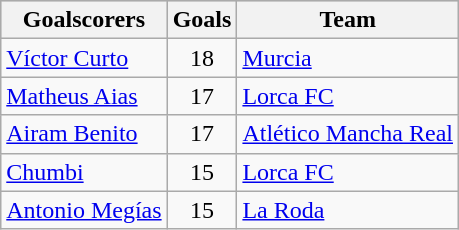<table class="wikitable sortable" class="wikitable">
<tr style="background:#ccc; text-align:center;">
<th>Goalscorers</th>
<th>Goals</th>
<th>Team</th>
</tr>
<tr>
<td> <a href='#'>Víctor Curto</a></td>
<td style="text-align:center;">18</td>
<td><a href='#'>Murcia</a></td>
</tr>
<tr>
<td> <a href='#'>Matheus Aias</a></td>
<td style="text-align:center;">17</td>
<td><a href='#'>Lorca FC</a></td>
</tr>
<tr>
<td> <a href='#'>Airam Benito</a></td>
<td style="text-align:center;">17</td>
<td><a href='#'>Atlético Mancha Real</a></td>
</tr>
<tr>
<td> <a href='#'>Chumbi</a></td>
<td style="text-align:center;">15</td>
<td><a href='#'>Lorca FC</a></td>
</tr>
<tr>
<td> <a href='#'>Antonio Megías</a></td>
<td style="text-align:center;">15</td>
<td><a href='#'>La Roda</a></td>
</tr>
</table>
